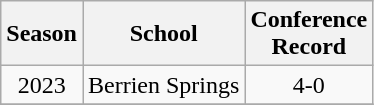<table class="wikitable sortable" style="text-align:center">
<tr>
<th>Season</th>
<th>School</th>
<th>Conference<br>Record</th>
</tr>
<tr>
<td>2023</td>
<td>Berrien Springs</td>
<td>4-0</td>
</tr>
<tr>
</tr>
</table>
